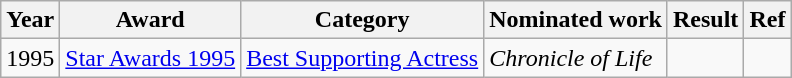<table class="wikitable sortable">
<tr>
<th>Year</th>
<th>Award</th>
<th>Category</th>
<th>Nominated work</th>
<th>Result</th>
<th class="unsortable">Ref</th>
</tr>
<tr>
<td>1995</td>
<td><a href='#'>Star Awards 1995</a></td>
<td><a href='#'>Best Supporting Actress</a></td>
<td><em>Chronicle of Life</em></td>
<td></td>
<td></td>
</tr>
</table>
